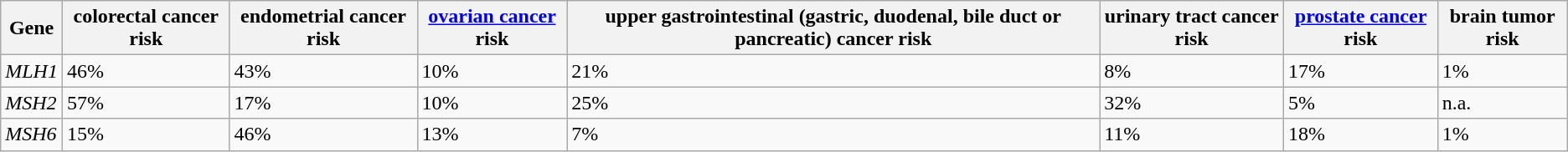<table class="wikitable">
<tr>
<th>Gene</th>
<th>colorectal cancer risk</th>
<th>endometrial cancer risk</th>
<th><a href='#'>ovarian cancer</a> risk</th>
<th>upper gastrointestinal (gastric, duodenal, bile duct or pancreatic) cancer risk</th>
<th>urinary tract cancer risk</th>
<th><a href='#'>prostate cancer</a> risk</th>
<th>brain tumor risk</th>
</tr>
<tr>
<td><em>MLH1</em></td>
<td>46%</td>
<td>43%</td>
<td>10%</td>
<td>21%</td>
<td>8%</td>
<td>17%</td>
<td>1%</td>
</tr>
<tr>
<td><em>MSH2</em></td>
<td>57%</td>
<td>17%</td>
<td>10%</td>
<td>25%</td>
<td>32%</td>
<td>5%</td>
<td>n.a.</td>
</tr>
<tr>
<td><em>MSH6</em></td>
<td>15%</td>
<td>46%</td>
<td>13%</td>
<td>7%</td>
<td>11%</td>
<td>18%</td>
<td>1%</td>
</tr>
</table>
